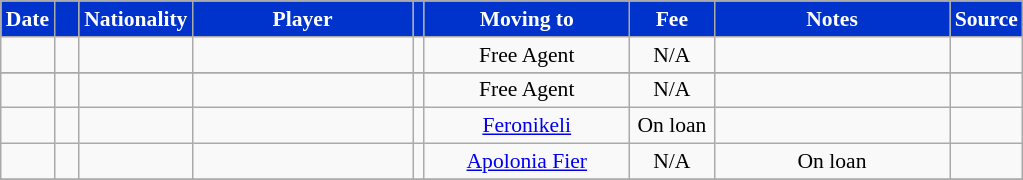<table class="wikitable" style="text-align:center; font-size:90%; ">
<tr>
<th style="background:#03c; color:white; width:15px;">Date</th>
<th style="background:#03c; color:white; width:10px;"></th>
<th style="background:#03c; color:white; width:10px;">Nationality</th>
<th style="background:#03c; color:white; width:140px;">Player</th>
<th style="background:#03c; color:white; width:1px;"></th>
<th style="background:#03c; color:white; width:130px;">Moving to</th>
<th style="background:#03c; color:white; width:50px;">Fee</th>
<th style="background:#03c; color:white; width:150px;">Notes</th>
<th style="background:#03c; color:white; width:25px;">Source</th>
</tr>
<tr>
<td></td>
<td align=center></td>
<td></td>
<td></td>
<td></td>
<td>Free Agent</td>
<td align=center>N/A</td>
<td align=center></td>
<td align=center></td>
</tr>
<tr>
</tr>
<tr>
<td></td>
<td align=center></td>
<td></td>
<td></td>
<td></td>
<td>Free Agent</td>
<td align=center>N/A</td>
<td align=center></td>
<td align=center></td>
</tr>
<tr>
<td></td>
<td align=center></td>
<td></td>
<td></td>
<td></td>
<td><a href='#'>Feronikeli</a></td>
<td align=center>On loan</td>
<td align=center></td>
<td align=center></td>
</tr>
<tr>
<td></td>
<td align=center></td>
<td></td>
<td></td>
<td></td>
<td><a href='#'>Apolonia Fier</a></td>
<td align=center>N/A</td>
<td align=center>On loan</td>
<td align=center></td>
</tr>
<tr>
</tr>
</table>
